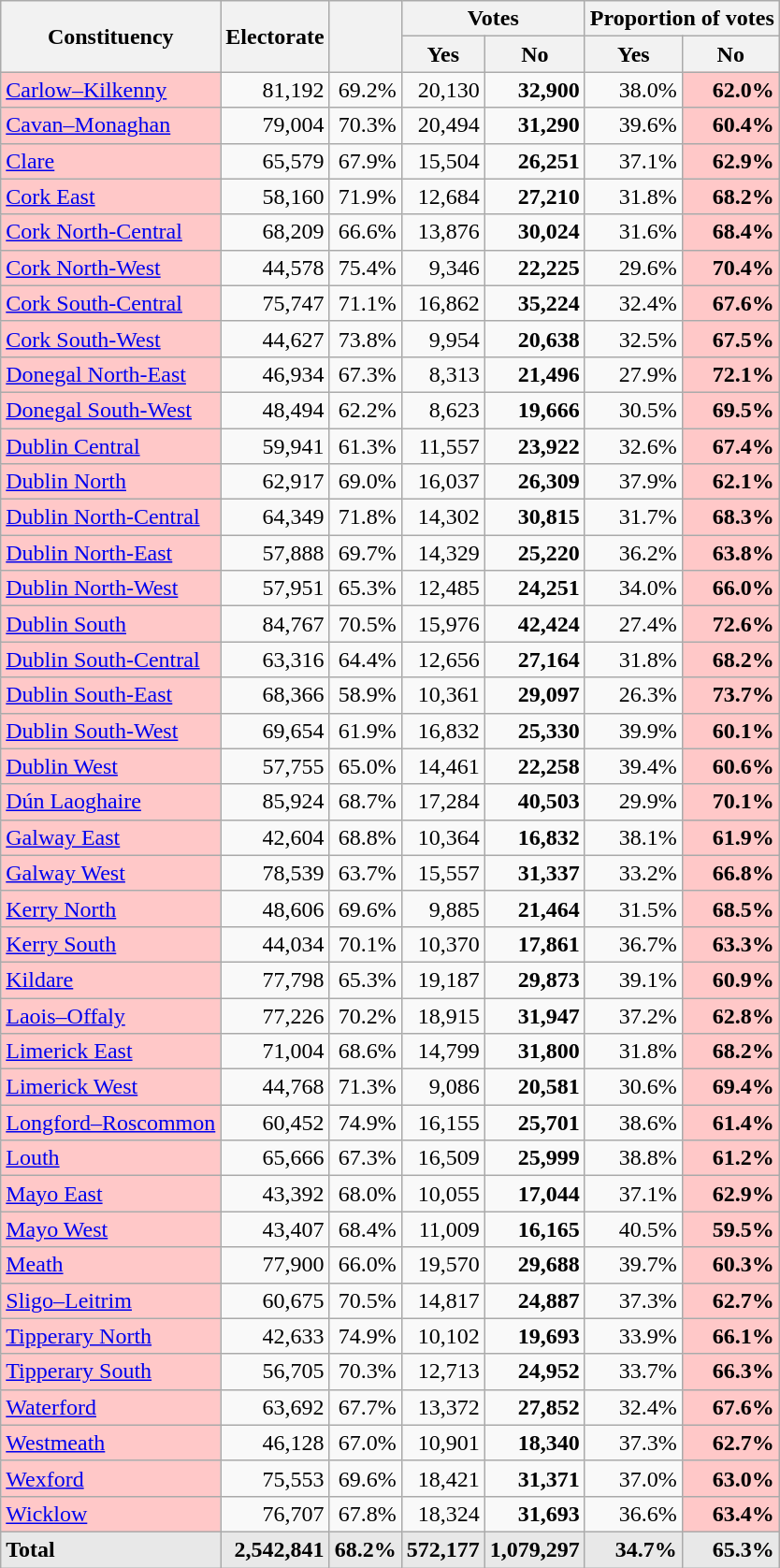<table class="wikitable sortable">
<tr>
<th rowspan=2>Constituency</th>
<th rowspan=2>Electorate</th>
<th rowspan=2></th>
<th colspan=2>Votes</th>
<th colspan=2>Proportion of votes</th>
</tr>
<tr>
<th>Yes</th>
<th>No</th>
<th>Yes</th>
<th>No</th>
</tr>
<tr>
<td style="background:#ffc8c8;"><a href='#'>Carlow–Kilkenny</a></td>
<td style="text-align: right;">81,192</td>
<td style="text-align: right;">69.2%</td>
<td style="text-align: right;">20,130</td>
<td style="text-align: right;"><strong>32,900</strong></td>
<td style="text-align: right;">38.0%</td>
<td style="text-align: right; background:#ffc8c8;"><strong>62.0%</strong></td>
</tr>
<tr>
<td style="background:#ffc8c8;"><a href='#'>Cavan–Monaghan</a></td>
<td style="text-align: right;">79,004</td>
<td style="text-align: right;">70.3%</td>
<td style="text-align: right;">20,494</td>
<td style="text-align: right;"><strong>31,290</strong></td>
<td style="text-align: right;">39.6%</td>
<td style="text-align: right; background:#ffc8c8;"><strong>60.4%</strong></td>
</tr>
<tr>
<td style="background:#ffc8c8;"><a href='#'>Clare</a></td>
<td style="text-align: right;">65,579</td>
<td style="text-align: right;">67.9%</td>
<td style="text-align: right;">15,504</td>
<td style="text-align: right;"><strong>26,251</strong></td>
<td style="text-align: right;">37.1%</td>
<td style="text-align: right; background:#ffc8c8;"><strong>62.9%</strong></td>
</tr>
<tr>
<td style="background:#ffc8c8;"><a href='#'>Cork East</a></td>
<td style="text-align: right;">58,160</td>
<td style="text-align: right;">71.9%</td>
<td style="text-align: right;">12,684</td>
<td style="text-align: right;"><strong>27,210</strong></td>
<td style="text-align: right;">31.8%</td>
<td style="text-align: right; background:#ffc8c8;"><strong>68.2%</strong></td>
</tr>
<tr>
<td style="background:#ffc8c8;"><a href='#'>Cork North-Central</a></td>
<td style="text-align: right;">68,209</td>
<td style="text-align: right;">66.6%</td>
<td style="text-align: right;">13,876</td>
<td style="text-align: right;"><strong>30,024</strong></td>
<td style="text-align: right;">31.6%</td>
<td style="text-align: right; background:#ffc8c8;"><strong>68.4%</strong></td>
</tr>
<tr>
<td style="background:#ffc8c8;"><a href='#'>Cork North-West</a></td>
<td style="text-align: right;">44,578</td>
<td style="text-align: right;">75.4%</td>
<td style="text-align: right;">9,346</td>
<td style="text-align: right;"><strong>22,225</strong></td>
<td style="text-align: right;">29.6%</td>
<td style="text-align: right; background:#ffc8c8;"><strong>70.4%</strong></td>
</tr>
<tr>
<td style="background:#ffc8c8;"><a href='#'>Cork South-Central</a></td>
<td style="text-align: right;">75,747</td>
<td style="text-align: right;">71.1%</td>
<td style="text-align: right;">16,862</td>
<td style="text-align: right;"><strong>35,224</strong></td>
<td style="text-align: right;">32.4%</td>
<td style="text-align: right; background:#ffc8c8;"><strong>67.6%</strong></td>
</tr>
<tr>
<td style="background:#ffc8c8;"><a href='#'>Cork South-West</a></td>
<td style="text-align: right;">44,627</td>
<td style="text-align: right;">73.8%</td>
<td style="text-align: right;">9,954</td>
<td style="text-align: right;"><strong>20,638</strong></td>
<td style="text-align: right;">32.5%</td>
<td style="text-align: right; background:#ffc8c8;"><strong>67.5%</strong></td>
</tr>
<tr>
<td style="background:#ffc8c8;"><a href='#'>Donegal North-East</a></td>
<td style="text-align: right;">46,934</td>
<td style="text-align: right;">67.3%</td>
<td style="text-align: right;">8,313</td>
<td style="text-align: right;"><strong>21,496</strong></td>
<td style="text-align: right;">27.9%</td>
<td style="text-align: right; background:#ffc8c8;"><strong>72.1%</strong></td>
</tr>
<tr>
<td style="background:#ffc8c8;"><a href='#'>Donegal South-West</a></td>
<td style="text-align: right;">48,494</td>
<td style="text-align: right;">62.2%</td>
<td style="text-align: right;">8,623</td>
<td style="text-align: right;"><strong>19,666</strong></td>
<td style="text-align: right;">30.5%</td>
<td style="text-align: right; background:#ffc8c8;"><strong>69.5%</strong></td>
</tr>
<tr>
<td style="background:#ffc8c8;"><a href='#'>Dublin Central</a></td>
<td style="text-align: right;">59,941</td>
<td style="text-align: right;">61.3%</td>
<td style="text-align: right;">11,557</td>
<td style="text-align: right;"><strong>23,922</strong></td>
<td style="text-align: right;">32.6%</td>
<td style="text-align: right; background:#ffc8c8;"><strong>67.4%</strong></td>
</tr>
<tr>
<td style="background:#ffc8c8;"><a href='#'>Dublin North</a></td>
<td style="text-align: right;">62,917</td>
<td style="text-align: right;">69.0%</td>
<td style="text-align: right;">16,037</td>
<td style="text-align: right;"><strong>26,309</strong></td>
<td style="text-align: right;">37.9%</td>
<td style="text-align: right; background:#ffc8c8;"><strong>62.1%</strong></td>
</tr>
<tr>
<td style="background:#ffc8c8;"><a href='#'>Dublin North-Central</a></td>
<td style="text-align: right;">64,349</td>
<td style="text-align: right;">71.8%</td>
<td style="text-align: right;">14,302</td>
<td style="text-align: right;"><strong>30,815</strong></td>
<td style="text-align: right;">31.7%</td>
<td style="text-align: right; background:#ffc8c8;"><strong>68.3%</strong></td>
</tr>
<tr>
<td style="background:#ffc8c8;"><a href='#'>Dublin North-East</a></td>
<td style="text-align: right;">57,888</td>
<td style="text-align: right;">69.7%</td>
<td style="text-align: right;">14,329</td>
<td style="text-align: right;"><strong>25,220</strong></td>
<td style="text-align: right;">36.2%</td>
<td style="text-align: right; background:#ffc8c8;"><strong>63.8%</strong></td>
</tr>
<tr>
<td style="background:#ffc8c8;"><a href='#'>Dublin North-West</a></td>
<td style="text-align: right;">57,951</td>
<td style="text-align: right;">65.3%</td>
<td style="text-align: right;">12,485</td>
<td style="text-align: right;"><strong>24,251</strong></td>
<td style="text-align: right;">34.0%</td>
<td style="text-align: right; background:#ffc8c8;"><strong>66.0%</strong></td>
</tr>
<tr>
<td style="background:#ffc8c8;"><a href='#'>Dublin South</a></td>
<td style="text-align: right;">84,767</td>
<td style="text-align: right;">70.5%</td>
<td style="text-align: right;">15,976</td>
<td style="text-align: right;"><strong>42,424</strong></td>
<td style="text-align: right;">27.4%</td>
<td style="text-align: right; background:#ffc8c8;"><strong>72.6%</strong></td>
</tr>
<tr>
<td style="background:#ffc8c8;"><a href='#'>Dublin South-Central</a></td>
<td style="text-align: right;">63,316</td>
<td style="text-align: right;">64.4%</td>
<td style="text-align: right;">12,656</td>
<td style="text-align: right;"><strong>27,164</strong></td>
<td style="text-align: right;">31.8%</td>
<td style="text-align: right; background:#ffc8c8;"><strong>68.2%</strong></td>
</tr>
<tr>
<td style="background:#ffc8c8;"><a href='#'>Dublin South-East</a></td>
<td style="text-align: right;">68,366</td>
<td style="text-align: right;">58.9%</td>
<td style="text-align: right;">10,361</td>
<td style="text-align: right;"><strong>29,097</strong></td>
<td style="text-align: right;">26.3%</td>
<td style="text-align: right; background:#ffc8c8;"><strong>73.7%</strong></td>
</tr>
<tr>
<td style="background:#ffc8c8;"><a href='#'>Dublin South-West</a></td>
<td style="text-align: right;">69,654</td>
<td style="text-align: right;">61.9%</td>
<td style="text-align: right;">16,832</td>
<td style="text-align: right;"><strong>25,330</strong></td>
<td style="text-align: right;">39.9%</td>
<td style="text-align: right; background:#ffc8c8;"><strong>60.1%</strong></td>
</tr>
<tr>
<td style="background:#ffc8c8;"><a href='#'>Dublin West</a></td>
<td style="text-align: right;">57,755</td>
<td style="text-align: right;">65.0%</td>
<td style="text-align: right;">14,461</td>
<td style="text-align: right;"><strong>22,258</strong></td>
<td style="text-align: right;">39.4%</td>
<td style="text-align: right; background:#ffc8c8;"><strong>60.6%</strong></td>
</tr>
<tr>
<td style="background:#ffc8c8;"><a href='#'>Dún Laoghaire</a></td>
<td style="text-align: right;">85,924</td>
<td style="text-align: right;">68.7%</td>
<td style="text-align: right;">17,284</td>
<td style="text-align: right;"><strong>40,503</strong></td>
<td style="text-align: right;">29.9%</td>
<td style="text-align: right; background:#ffc8c8;"><strong>70.1%</strong></td>
</tr>
<tr>
<td style="background:#ffc8c8;"><a href='#'>Galway East</a></td>
<td style="text-align: right;">42,604</td>
<td style="text-align: right;">68.8%</td>
<td style="text-align: right;">10,364</td>
<td style="text-align: right;"><strong>16,832</strong></td>
<td style="text-align: right;">38.1%</td>
<td style="text-align: right; background:#ffc8c8;"><strong>61.9%</strong></td>
</tr>
<tr>
<td style="background:#ffc8c8;"><a href='#'>Galway West</a></td>
<td style="text-align: right;">78,539</td>
<td style="text-align: right;">63.7%</td>
<td style="text-align: right;">15,557</td>
<td style="text-align: right;"><strong>31,337</strong></td>
<td style="text-align: right;">33.2%</td>
<td style="text-align: right; background:#ffc8c8;"><strong>66.8%</strong></td>
</tr>
<tr>
<td style="background:#ffc8c8;"><a href='#'>Kerry North</a></td>
<td style="text-align: right;">48,606</td>
<td style="text-align: right;">69.6%</td>
<td style="text-align: right;">9,885</td>
<td style="text-align: right;"><strong>21,464</strong></td>
<td style="text-align: right;">31.5%</td>
<td style="text-align: right; background:#ffc8c8;"><strong>68.5%</strong></td>
</tr>
<tr>
<td style="background:#ffc8c8;"><a href='#'>Kerry South</a></td>
<td style="text-align: right;">44,034</td>
<td style="text-align: right;">70.1%</td>
<td style="text-align: right;">10,370</td>
<td style="text-align: right;"><strong>17,861</strong></td>
<td style="text-align: right;">36.7%</td>
<td style="text-align: right; background:#ffc8c8;"><strong>63.3%</strong></td>
</tr>
<tr>
<td style="background:#ffc8c8;"><a href='#'>Kildare</a></td>
<td style="text-align: right;">77,798</td>
<td style="text-align: right;">65.3%</td>
<td style="text-align: right;">19,187</td>
<td style="text-align: right;"><strong>29,873</strong></td>
<td style="text-align: right;">39.1%</td>
<td style="text-align: right; background:#ffc8c8;"><strong>60.9%</strong></td>
</tr>
<tr>
<td style="background:#ffc8c8;"><a href='#'>Laois–Offaly</a></td>
<td style="text-align: right;">77,226</td>
<td style="text-align: right;">70.2%</td>
<td style="text-align: right;">18,915</td>
<td style="text-align: right;"><strong>31,947</strong></td>
<td style="text-align: right;">37.2%</td>
<td style="text-align: right; background:#ffc8c8;"><strong>62.8%</strong></td>
</tr>
<tr>
<td style="background:#ffc8c8;"><a href='#'>Limerick East</a></td>
<td style="text-align: right;">71,004</td>
<td style="text-align: right;">68.6%</td>
<td style="text-align: right;">14,799</td>
<td style="text-align: right;"><strong>31,800</strong></td>
<td style="text-align: right;">31.8%</td>
<td style="text-align: right; background:#ffc8c8;"><strong>68.2%</strong></td>
</tr>
<tr>
<td style="background:#ffc8c8;"><a href='#'>Limerick West</a></td>
<td style="text-align: right;">44,768</td>
<td style="text-align: right;">71.3%</td>
<td style="text-align: right;">9,086</td>
<td style="text-align: right;"><strong>20,581</strong></td>
<td style="text-align: right;">30.6%</td>
<td style="text-align: right; background:#ffc8c8;"><strong>69.4%</strong></td>
</tr>
<tr>
<td style="background:#ffc8c8;"><a href='#'>Longford–Roscommon</a></td>
<td style="text-align: right;">60,452</td>
<td style="text-align: right;">74.9%</td>
<td style="text-align: right;">16,155</td>
<td style="text-align: right;"><strong>25,701</strong></td>
<td style="text-align: right;">38.6%</td>
<td style="text-align: right; background:#ffc8c8;"><strong>61.4%</strong></td>
</tr>
<tr>
<td style="background:#ffc8c8;"><a href='#'>Louth</a></td>
<td style="text-align: right;">65,666</td>
<td style="text-align: right;">67.3%</td>
<td style="text-align: right;">16,509</td>
<td style="text-align: right;"><strong>25,999</strong></td>
<td style="text-align: right;">38.8%</td>
<td style="text-align: right; background:#ffc8c8;"><strong>61.2%</strong></td>
</tr>
<tr>
<td style="background:#ffc8c8;"><a href='#'>Mayo East</a></td>
<td style="text-align: right;">43,392</td>
<td style="text-align: right;">68.0%</td>
<td style="text-align: right;">10,055</td>
<td style="text-align: right;"><strong>17,044</strong></td>
<td style="text-align: right;">37.1%</td>
<td style="text-align: right; background:#ffc8c8;"><strong>62.9%</strong></td>
</tr>
<tr>
<td style="background:#ffc8c8;"><a href='#'>Mayo West</a></td>
<td style="text-align: right;">43,407</td>
<td style="text-align: right;">68.4%</td>
<td style="text-align: right;">11,009</td>
<td style="text-align: right;"><strong>16,165</strong></td>
<td style="text-align: right;">40.5%</td>
<td style="text-align: right; background:#ffc8c8;"><strong>59.5%</strong></td>
</tr>
<tr>
<td style="background:#ffc8c8;"><a href='#'>Meath</a></td>
<td style="text-align: right;">77,900</td>
<td style="text-align: right;">66.0%</td>
<td style="text-align: right;">19,570</td>
<td style="text-align: right;"><strong>29,688</strong></td>
<td style="text-align: right;">39.7%</td>
<td style="text-align: right; background:#ffc8c8;"><strong>60.3%</strong></td>
</tr>
<tr>
<td style="background:#ffc8c8;"><a href='#'>Sligo–Leitrim</a></td>
<td style="text-align: right;">60,675</td>
<td style="text-align: right;">70.5%</td>
<td style="text-align: right;">14,817</td>
<td style="text-align: right;"><strong>24,887</strong></td>
<td style="text-align: right;">37.3%</td>
<td style="text-align: right; background:#ffc8c8;"><strong>62.7%</strong></td>
</tr>
<tr>
<td style="background:#ffc8c8;"><a href='#'>Tipperary North</a></td>
<td style="text-align: right;">42,633</td>
<td style="text-align: right;">74.9%</td>
<td style="text-align: right;">10,102</td>
<td style="text-align: right;"><strong>19,693</strong></td>
<td style="text-align: right;">33.9%</td>
<td style="text-align: right; background:#ffc8c8;"><strong>66.1%</strong></td>
</tr>
<tr>
<td style="background:#ffc8c8;"><a href='#'>Tipperary South</a></td>
<td style="text-align: right;">56,705</td>
<td style="text-align: right;">70.3%</td>
<td style="text-align: right;">12,713</td>
<td style="text-align: right;"><strong>24,952</strong></td>
<td style="text-align: right;">33.7%</td>
<td style="text-align: right; background:#ffc8c8;"><strong>66.3%</strong></td>
</tr>
<tr>
<td style="background:#ffc8c8;"><a href='#'>Waterford</a></td>
<td style="text-align: right;">63,692</td>
<td style="text-align: right;">67.7%</td>
<td style="text-align: right;">13,372</td>
<td style="text-align: right;"><strong>27,852</strong></td>
<td style="text-align: right;">32.4%</td>
<td style="text-align: right; background:#ffc8c8;"><strong>67.6%</strong></td>
</tr>
<tr>
<td style="background:#ffc8c8;"><a href='#'>Westmeath</a></td>
<td style="text-align: right;">46,128</td>
<td style="text-align: right;">67.0%</td>
<td style="text-align: right;">10,901</td>
<td style="text-align: right;"><strong>18,340</strong></td>
<td style="text-align: right;">37.3%</td>
<td style="text-align: right; background:#ffc8c8;"><strong>62.7%</strong></td>
</tr>
<tr>
<td style="background:#ffc8c8;"><a href='#'>Wexford</a></td>
<td style="text-align: right;">75,553</td>
<td style="text-align: right;">69.6%</td>
<td style="text-align: right;">18,421</td>
<td style="text-align: right;"><strong>31,371</strong></td>
<td style="text-align: right;">37.0%</td>
<td style="text-align: right; background:#ffc8c8;"><strong>63.0%</strong></td>
</tr>
<tr>
<td style="background:#ffc8c8;"><a href='#'>Wicklow</a></td>
<td style="text-align: right;">76,707</td>
<td style="text-align: right;">67.8%</td>
<td style="text-align: right;">18,324</td>
<td style="text-align: right;"><strong>31,693</strong></td>
<td style="text-align: right;">36.6%</td>
<td style="text-align: right; background:#ffc8c8;"><strong>63.4%</strong></td>
</tr>
<tr class="sortbottom" style="font-weight:bold; background:rgb(232,232,232);">
<td>Total</td>
<td style="text-align: right;">2,542,841</td>
<td style="text-align: right;">68.2%</td>
<td style="text-align: right;">572,177</td>
<td style="text-align: right;">1,079,297</td>
<td style="text-align: right;">34.7%</td>
<td style="text-align: right;">65.3%</td>
</tr>
</table>
